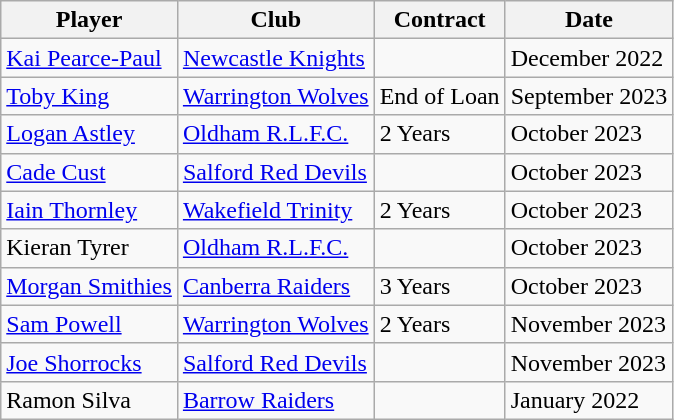<table class="wikitable">
<tr>
<th>Player</th>
<th>Club</th>
<th>Contract</th>
<th>Date</th>
</tr>
<tr>
<td> <a href='#'>Kai Pearce-Paul</a></td>
<td> <a href='#'>Newcastle Knights</a></td>
<td></td>
<td>December 2022</td>
</tr>
<tr>
<td> <a href='#'>Toby King</a></td>
<td> <a href='#'>Warrington Wolves</a></td>
<td>End of Loan</td>
<td>September 2023</td>
</tr>
<tr>
<td> <a href='#'>Logan Astley</a></td>
<td> <a href='#'>Oldham R.L.F.C.</a></td>
<td>2 Years</td>
<td>October 2023</td>
</tr>
<tr>
<td> <a href='#'>Cade Cust</a></td>
<td> <a href='#'>Salford Red Devils</a></td>
<td></td>
<td>October 2023</td>
</tr>
<tr>
<td> <a href='#'>Iain Thornley</a></td>
<td> <a href='#'>Wakefield Trinity</a></td>
<td>2 Years</td>
<td>October 2023</td>
</tr>
<tr>
<td> Kieran Tyrer</td>
<td> <a href='#'>Oldham R.L.F.C.</a></td>
<td></td>
<td>October 2023</td>
</tr>
<tr>
<td> <a href='#'>Morgan Smithies</a></td>
<td> <a href='#'>Canberra Raiders</a></td>
<td>3 Years</td>
<td>October 2023</td>
</tr>
<tr>
<td> <a href='#'>Sam Powell</a></td>
<td> <a href='#'>Warrington Wolves</a></td>
<td>2 Years</td>
<td>November 2023</td>
</tr>
<tr>
<td> <a href='#'>Joe Shorrocks</a></td>
<td> <a href='#'>Salford Red Devils</a></td>
<td></td>
<td>November 2023</td>
</tr>
<tr>
<td> Ramon Silva</td>
<td> <a href='#'>Barrow Raiders</a></td>
<td></td>
<td>January 2022</td>
</tr>
</table>
